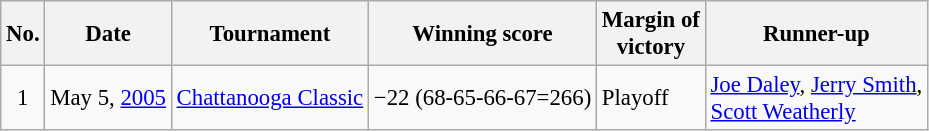<table class="wikitable" style="font-size:95%;">
<tr>
<th>No.</th>
<th>Date</th>
<th>Tournament</th>
<th>Winning score</th>
<th>Margin of<br>victory</th>
<th>Runner-up</th>
</tr>
<tr>
<td align=center>1</td>
<td>May 5, <a href='#'>2005</a></td>
<td><a href='#'>Chattanooga Classic</a></td>
<td>−22 (68-65-66-67=266)</td>
<td>Playoff</td>
<td> <a href='#'>Joe Daley</a>,  <a href='#'>Jerry Smith</a>,<br> <a href='#'>Scott Weatherly</a></td>
</tr>
</table>
